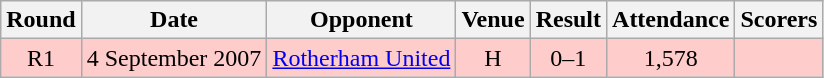<table class= "wikitable " style="font-size:100%; text-align:center">
<tr>
<th>Round</th>
<th>Date</th>
<th>Opponent</th>
<th>Venue</th>
<th>Result</th>
<th>Attendance</th>
<th>Scorers</th>
</tr>
<tr style="background: #FFCCCC;">
<td>R1</td>
<td>4 September 2007</td>
<td><a href='#'>Rotherham United</a></td>
<td>H</td>
<td>0–1</td>
<td>1,578</td>
<td></td>
</tr>
</table>
